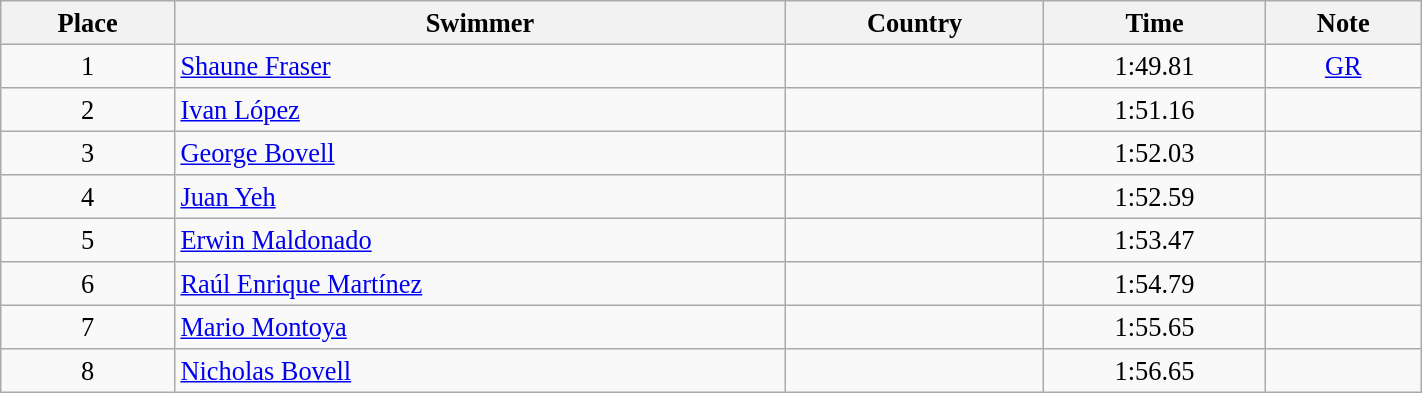<table class="wikitable" style=" text-align:center; font-size:110%;" width="75%">
<tr>
<th>Place</th>
<th>Swimmer</th>
<th>Country</th>
<th>Time</th>
<th>Note</th>
</tr>
<tr>
<td>1</td>
<td align=left><a href='#'>Shaune Fraser</a></td>
<td align=left></td>
<td>1:49.81</td>
<td><a href='#'>GR</a></td>
</tr>
<tr>
<td>2</td>
<td align=left><a href='#'>Ivan López</a></td>
<td align=left></td>
<td>1:51.16</td>
<td></td>
</tr>
<tr>
<td>3</td>
<td align=left><a href='#'>George Bovell</a></td>
<td align=left></td>
<td>1:52.03</td>
<td></td>
</tr>
<tr>
<td>4</td>
<td align=left><a href='#'>Juan Yeh</a></td>
<td align=left></td>
<td>1:52.59</td>
<td></td>
</tr>
<tr>
<td>5</td>
<td align=left><a href='#'>Erwin Maldonado</a></td>
<td align=left></td>
<td>1:53.47</td>
<td></td>
</tr>
<tr>
<td>6</td>
<td align=left><a href='#'>Raúl Enrique Martínez</a></td>
<td align=left></td>
<td>1:54.79</td>
<td></td>
</tr>
<tr>
<td>7</td>
<td align=left><a href='#'>Mario Montoya</a></td>
<td align=left></td>
<td>1:55.65</td>
<td></td>
</tr>
<tr>
<td>8</td>
<td align=left><a href='#'>Nicholas Bovell</a></td>
<td align=left></td>
<td>1:56.65</td>
<td></td>
</tr>
</table>
